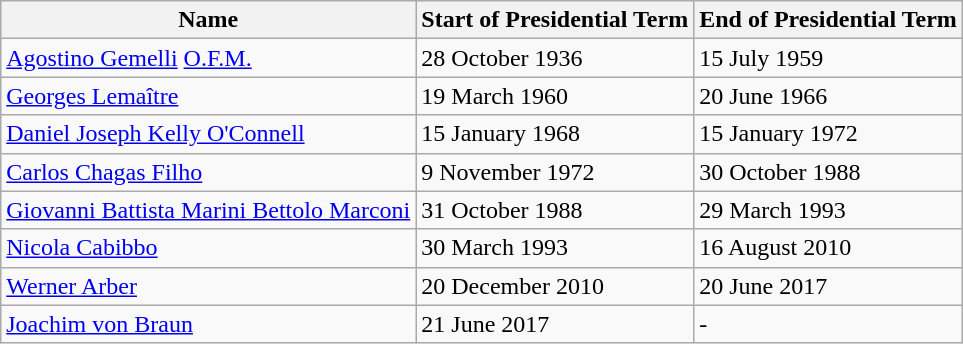<table class="wikitable">
<tr>
<th>Name</th>
<th>Start of Presidential Term</th>
<th>End of Presidential Term</th>
</tr>
<tr>
<td><a href='#'>Agostino Gemelli</a> <a href='#'>O.F.M.</a></td>
<td>28 October 1936</td>
<td>15 July 1959</td>
</tr>
<tr>
<td><a href='#'>Georges Lemaître</a></td>
<td>19 March 1960</td>
<td>20 June 1966</td>
</tr>
<tr>
<td><a href='#'>Daniel Joseph Kelly O'Connell</a></td>
<td>15 January 1968</td>
<td>15 January 1972</td>
</tr>
<tr>
<td><a href='#'>Carlos Chagas Filho</a></td>
<td>9 November 1972</td>
<td>30 October 1988</td>
</tr>
<tr>
<td><a href='#'>Giovanni Battista Marini Bettolo Marconi</a></td>
<td>31 October 1988</td>
<td>29 March 1993</td>
</tr>
<tr>
<td><a href='#'>Nicola Cabibbo</a></td>
<td>30 March 1993</td>
<td>16 August 2010</td>
</tr>
<tr>
<td><a href='#'>Werner Arber</a></td>
<td>20 December 2010</td>
<td>20 June 2017</td>
</tr>
<tr>
<td><a href='#'>Joachim von Braun</a></td>
<td>21 June 2017</td>
<td>-</td>
</tr>
</table>
